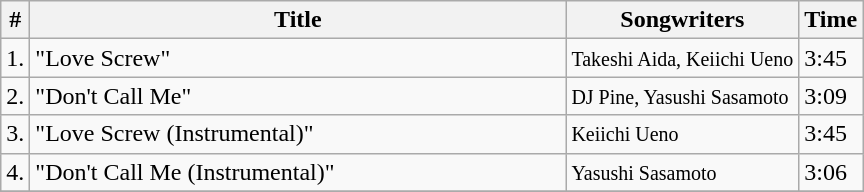<table class="wikitable">
<tr>
<th>#</th>
<th width="350">Title</th>
<th>Songwriters</th>
<th>Time</th>
</tr>
<tr>
<td>1.</td>
<td>"Love Screw"</td>
<td><small>Takeshi Aida, Keiichi Ueno</small></td>
<td>3:45</td>
</tr>
<tr>
<td>2.</td>
<td>"Don't Call Me"</td>
<td><small>DJ Pine, Yasushi Sasamoto</small></td>
<td>3:09</td>
</tr>
<tr>
<td>3.</td>
<td>"Love Screw (Instrumental)"</td>
<td><small>Keiichi Ueno</small></td>
<td>3:45</td>
</tr>
<tr>
<td>4.</td>
<td>"Don't Call Me (Instrumental)"</td>
<td><small>Yasushi Sasamoto</small></td>
<td>3:06</td>
</tr>
<tr>
</tr>
</table>
